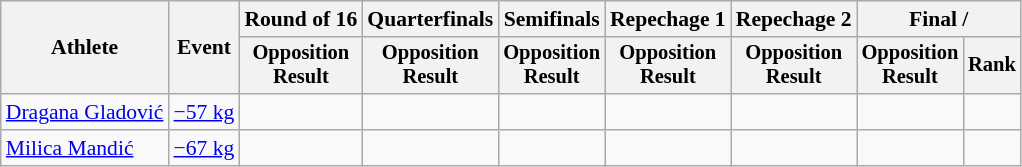<table class="wikitable" style="font-size:90%">
<tr>
<th rowspan="2">Athlete</th>
<th rowspan="2">Event</th>
<th>Round of 16</th>
<th>Quarterfinals</th>
<th>Semifinals</th>
<th>Repechage 1</th>
<th>Repechage 2</th>
<th colspan=2>Final / </th>
</tr>
<tr style="font-size:95%">
<th>Opposition<br>Result</th>
<th>Opposition<br>Result</th>
<th>Opposition<br>Result</th>
<th>Opposition<br>Result</th>
<th>Opposition<br>Result</th>
<th>Opposition<br>Result</th>
<th>Rank</th>
</tr>
<tr align=center>
<td align=left><a href='#'>Dragana Gladović</a></td>
<td align=left><a href='#'>−57 kg</a></td>
<td></td>
<td></td>
<td></td>
<td></td>
<td></td>
<td></td>
<td></td>
</tr>
<tr align=center>
<td align=left><a href='#'>Milica Mandić</a></td>
<td align=left><a href='#'>−67 kg</a></td>
<td></td>
<td></td>
<td></td>
<td></td>
<td></td>
<td></td>
<td></td>
</tr>
</table>
